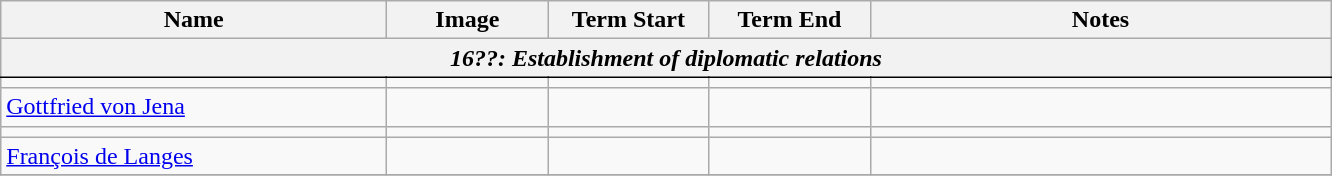<table class="wikitable">
<tr class="hintergrundfarbe5">
<th width="250">Name</th>
<th width="100">Image</th>
<th width="100">Term Start</th>
<th width="100">Term End</th>
<th width="300">Notes</th>
</tr>
<tr>
<th colspan="5" style="border-bottom: 1pt black solid; border-top: 1pt black solid;"><em>16??: Establishment of diplomatic relations</em></th>
</tr>
<tr>
<td></td>
<td></td>
<td></td>
<td></td>
<td></td>
</tr>
<tr>
<td><a href='#'>Gottfried von Jena</a></td>
<td></td>
<td></td>
<td></td>
<td></td>
</tr>
<tr>
<td></td>
<td></td>
<td></td>
<td></td>
<td></td>
</tr>
<tr>
<td><a href='#'>François de Langes</a></td>
<td></td>
<td></td>
<td></td>
<td></td>
</tr>
<tr>
</tr>
</table>
